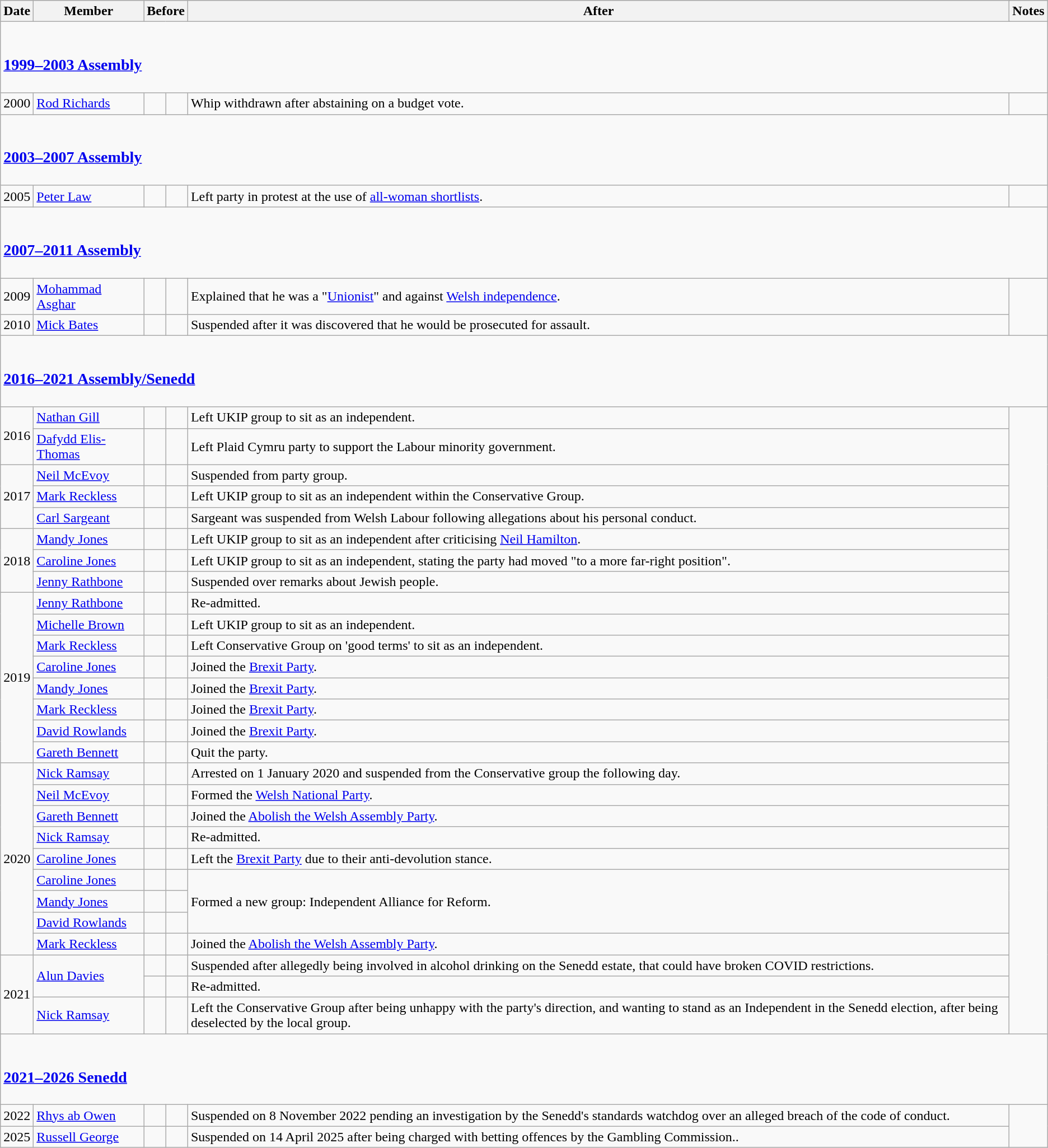<table class="wikitable">
<tr style="background:#ccc;">
<th>Date</th>
<th>Member</th>
<th colspan=2>Before</th>
<th colspan=2>After</th>
<th>Notes</th>
</tr>
<tr>
<td colspan=7><br><h3><a href='#'>1999–2003 Assembly</a></h3></td>
</tr>
<tr>
<td>2000</td>
<td><a href='#'>Rod Richards</a></td>
<td></td>
<td></td>
<td>Whip withdrawn after abstaining on a budget vote.</td>
</tr>
<tr>
<td colspan=7><br><h3><a href='#'>2003–2007 Assembly</a></h3></td>
</tr>
<tr>
<td>2005</td>
<td><a href='#'>Peter Law</a></td>
<td></td>
<td></td>
<td>Left party in protest at the use of <a href='#'>all-woman shortlists</a>.</td>
</tr>
<tr>
<td colspan=7><br><h3><a href='#'>2007–2011 Assembly</a></h3></td>
</tr>
<tr>
<td>2009</td>
<td><a href='#'>Mohammad Asghar</a></td>
<td></td>
<td></td>
<td>Explained that he was a "<a href='#'>Unionist</a>" and against <a href='#'>Welsh independence</a>.</td>
</tr>
<tr>
<td>2010</td>
<td><a href='#'>Mick Bates</a></td>
<td></td>
<td></td>
<td>Suspended after it was discovered that he would be prosecuted for assault.</td>
</tr>
<tr>
<td colspan=7><br><h3><a href='#'>2016–2021 Assembly/Senedd</a></h3></td>
</tr>
<tr>
<td rowspan="2">2016</td>
<td><a href='#'>Nathan Gill</a></td>
<td></td>
<td></td>
<td>Left UKIP group to sit as an independent.</td>
</tr>
<tr>
<td><a href='#'>Dafydd Elis-Thomas</a></td>
<td></td>
<td></td>
<td>Left Plaid Cymru party to support the Labour minority government.</td>
</tr>
<tr>
<td rowspan="3">2017</td>
<td><a href='#'>Neil McEvoy</a></td>
<td></td>
<td></td>
<td>Suspended from party group.</td>
</tr>
<tr>
<td><a href='#'>Mark Reckless</a></td>
<td></td>
<td></td>
<td>Left UKIP group to sit as an independent within the Conservative Group.</td>
</tr>
<tr>
<td><a href='#'>Carl Sargeant</a></td>
<td></td>
<td></td>
<td>Sargeant was suspended from Welsh Labour following allegations about his personal conduct.</td>
</tr>
<tr>
<td rowspan="3">2018</td>
<td><a href='#'>Mandy Jones</a></td>
<td></td>
<td></td>
<td>Left UKIP group to sit as an independent after criticising <a href='#'>Neil Hamilton</a>.</td>
</tr>
<tr>
<td><a href='#'>Caroline Jones</a></td>
<td></td>
<td></td>
<td>Left UKIP group to sit as an independent, stating the party had moved "to a more far-right position".</td>
</tr>
<tr>
<td><a href='#'>Jenny Rathbone</a></td>
<td></td>
<td></td>
<td>Suspended over remarks about Jewish people.</td>
</tr>
<tr>
<td rowspan="8">2019</td>
<td><a href='#'>Jenny Rathbone</a></td>
<td></td>
<td></td>
<td>Re-admitted.</td>
</tr>
<tr>
<td><a href='#'>Michelle Brown</a></td>
<td></td>
<td></td>
<td>Left UKIP group to sit as an independent.</td>
</tr>
<tr>
<td><a href='#'>Mark Reckless</a></td>
<td></td>
<td></td>
<td>Left Conservative Group on 'good terms' to sit as an independent.</td>
</tr>
<tr>
<td><a href='#'>Caroline Jones</a></td>
<td></td>
<td></td>
<td>Joined the <a href='#'>Brexit Party</a>.</td>
</tr>
<tr>
<td><a href='#'>Mandy Jones</a></td>
<td></td>
<td></td>
<td>Joined the <a href='#'>Brexit Party</a>.</td>
</tr>
<tr>
<td><a href='#'>Mark Reckless</a></td>
<td></td>
<td></td>
<td>Joined the <a href='#'>Brexit Party</a>.</td>
</tr>
<tr>
<td><a href='#'>David Rowlands</a></td>
<td></td>
<td></td>
<td>Joined the <a href='#'>Brexit Party</a>.</td>
</tr>
<tr>
<td><a href='#'>Gareth Bennett</a></td>
<td></td>
<td></td>
<td>Quit the party.</td>
</tr>
<tr>
<td rowspan="9">2020</td>
<td><a href='#'>Nick Ramsay</a></td>
<td></td>
<td></td>
<td>Arrested on 1 January 2020 and suspended from the Conservative group the following day.</td>
</tr>
<tr>
<td><a href='#'>Neil McEvoy</a></td>
<td></td>
<td></td>
<td>Formed the <a href='#'>Welsh National Party</a>.</td>
</tr>
<tr>
<td><a href='#'>Gareth Bennett</a></td>
<td></td>
<td></td>
<td>Joined the <a href='#'>Abolish the Welsh Assembly Party</a>.</td>
</tr>
<tr>
<td><a href='#'>Nick Ramsay</a></td>
<td></td>
<td></td>
<td>Re-admitted.</td>
</tr>
<tr>
<td><a href='#'>Caroline Jones</a></td>
<td></td>
<td></td>
<td>Left the <a href='#'>Brexit Party</a> due to their anti-devolution stance.</td>
</tr>
<tr>
<td><a href='#'>Caroline Jones</a></td>
<td></td>
<td></td>
<td rowspan="3">Formed a new group: Independent Alliance for Reform.</td>
</tr>
<tr>
<td><a href='#'>Mandy Jones</a></td>
<td></td>
<td></td>
</tr>
<tr>
<td><a href='#'>David Rowlands</a></td>
<td></td>
<td></td>
</tr>
<tr>
<td><a href='#'>Mark Reckless</a></td>
<td></td>
<td></td>
<td>Joined the <a href='#'>Abolish the Welsh Assembly Party</a>.</td>
</tr>
<tr>
<td rowspan="3">2021</td>
<td rowspan="2"><a href='#'>Alun Davies</a></td>
<td></td>
<td></td>
<td>Suspended after allegedly being involved in alcohol drinking on the Senedd estate, that could have broken COVID restrictions.</td>
</tr>
<tr>
<td></td>
<td></td>
<td>Re-admitted.</td>
</tr>
<tr>
<td><a href='#'>Nick Ramsay</a></td>
<td></td>
<td></td>
<td>Left the Conservative Group after being unhappy with the party's direction, and wanting to stand as an Independent in the Senedd election, after being deselected by the local group.</td>
</tr>
<tr>
<td colspan=7><br><h3><a href='#'>2021–2026 Senedd</a></h3></td>
</tr>
<tr>
<td>2022</td>
<td><a href='#'>Rhys ab Owen</a></td>
<td></td>
<td></td>
<td>Suspended on 8 November 2022 pending an investigation by the Senedd's standards watchdog over an alleged breach of the code of conduct.</td>
</tr>
<tr>
<td>2025</td>
<td><a href='#'>Russell George</a></td>
<td></td>
<td></td>
<td>Suspended on 14 April 2025 after being charged with betting offences by the Gambling Commission..</td>
</tr>
</table>
